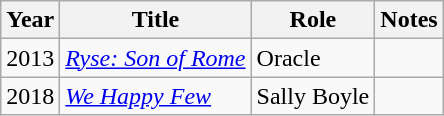<table class="wikitable sortable">
<tr>
<th>Year</th>
<th>Title</th>
<th>Role</th>
<th class="unsortable">Notes</th>
</tr>
<tr>
<td>2013</td>
<td><em><a href='#'>Ryse: Son of Rome</a></em></td>
<td>Oracle</td>
<td></td>
</tr>
<tr>
<td>2018</td>
<td><em><a href='#'>We Happy Few</a></em></td>
<td>Sally Boyle</td>
<td></td>
</tr>
</table>
